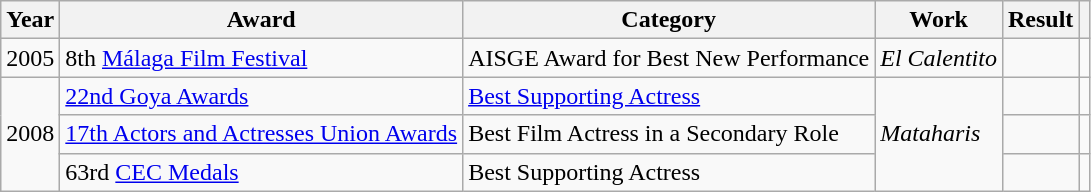<table class="wikitable plainrowheaders sortable">
<tr>
<th scope="col">Year</th>
<th scope="col">Award</th>
<th scope="col">Category</th>
<th scope="col">Work</th>
<th scope="col">Result</th>
<th scope="col"></th>
</tr>
<tr>
<td align = "center">2005</td>
<td>8th <a href='#'>Málaga Film Festival</a></td>
<td>AISGE Award for Best New Performance</td>
<td><em>El Calentito</em></td>
<td></td>
<td align = "center"></td>
</tr>
<tr>
<td rowspan="3" align = "center">2008</td>
<td><a href='#'>22nd Goya Awards</a></td>
<td><a href='#'>Best Supporting Actress</a></td>
<td rowspan="3"><em>Mataharis</em></td>
<td></td>
<td align = "center"></td>
</tr>
<tr>
<td><a href='#'>17th Actors and Actresses Union Awards</a></td>
<td>Best Film Actress in a Secondary Role</td>
<td></td>
<td align = "center"></td>
</tr>
<tr>
<td>63rd <a href='#'>CEC Medals</a></td>
<td>Best Supporting Actress</td>
<td></td>
<td align = "center"></td>
</tr>
</table>
